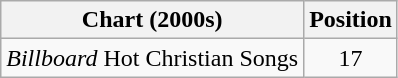<table class="wikitable">
<tr>
<th>Chart (2000s)</th>
<th>Position</th>
</tr>
<tr>
<td><em>Billboard</em> Hot Christian Songs</td>
<td align="center">17</td>
</tr>
</table>
